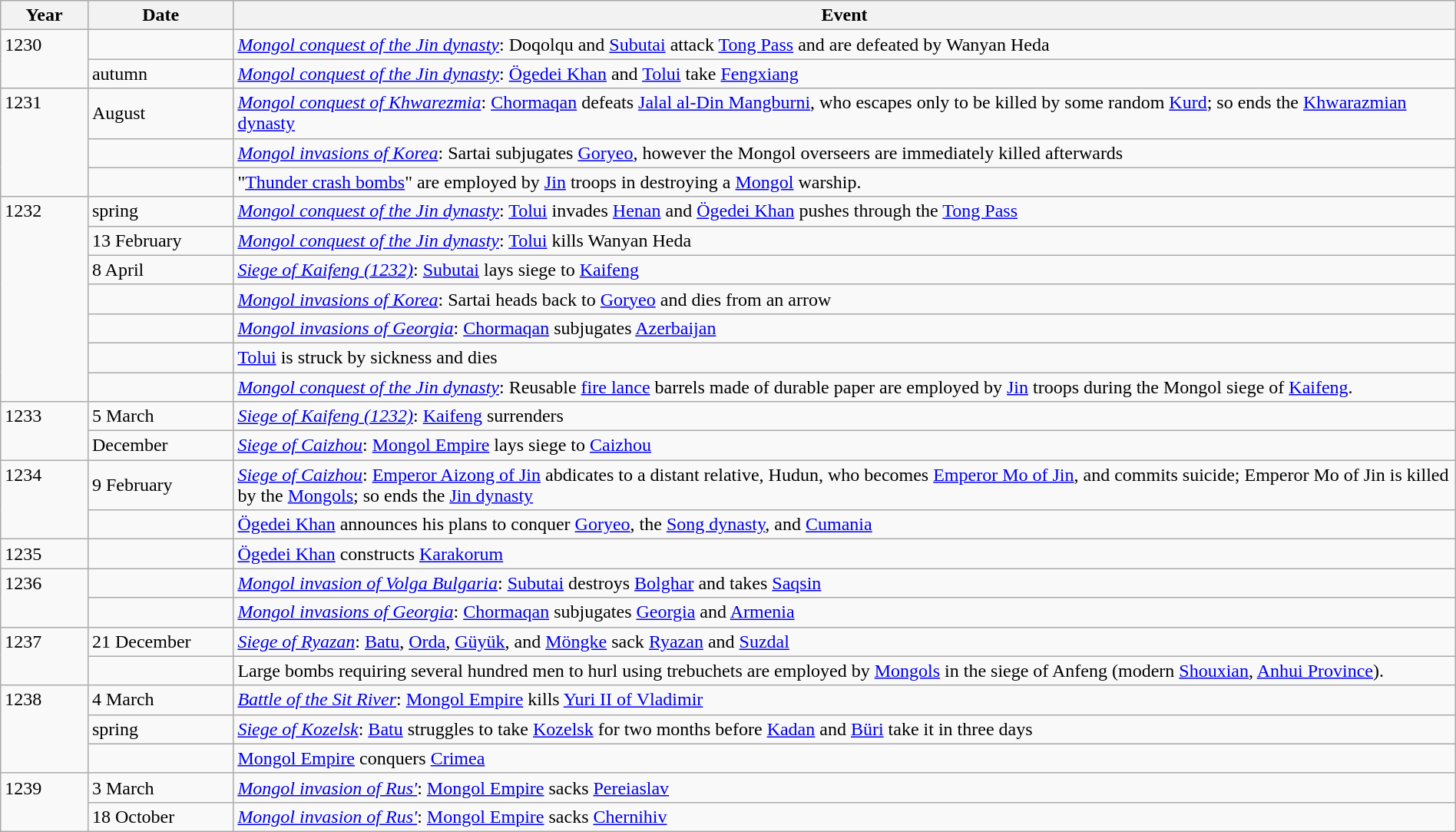<table class="wikitable" width="100%">
<tr>
<th style="width:6%">Year</th>
<th style="width:10%">Date</th>
<th>Event</th>
</tr>
<tr>
<td rowspan="2" valign="top">1230</td>
<td></td>
<td><em><a href='#'>Mongol conquest of the Jin dynasty</a></em>: Doqolqu and <a href='#'>Subutai</a> attack <a href='#'>Tong Pass</a> and are defeated by Wanyan Heda</td>
</tr>
<tr>
<td>autumn</td>
<td><em><a href='#'>Mongol conquest of the Jin dynasty</a></em>: <a href='#'>Ögedei Khan</a> and <a href='#'>Tolui</a> take <a href='#'>Fengxiang</a></td>
</tr>
<tr>
<td rowspan="3" valign="top">1231</td>
<td>August</td>
<td><em><a href='#'>Mongol conquest of Khwarezmia</a></em>: <a href='#'>Chormaqan</a> defeats <a href='#'>Jalal al-Din Mangburni</a>, who escapes only to be killed by some random <a href='#'>Kurd</a>; so ends the <a href='#'>Khwarazmian dynasty</a></td>
</tr>
<tr>
<td></td>
<td><em><a href='#'>Mongol invasions of Korea</a></em>: Sartai subjugates <a href='#'>Goryeo</a>, however the Mongol overseers are immediately killed afterwards</td>
</tr>
<tr>
<td></td>
<td>"<a href='#'>Thunder crash bombs</a>" are employed by <a href='#'>Jin</a> troops in destroying a <a href='#'>Mongol</a> warship.</td>
</tr>
<tr>
<td rowspan="7" valign="top">1232</td>
<td>spring</td>
<td><em><a href='#'>Mongol conquest of the Jin dynasty</a></em>: <a href='#'>Tolui</a> invades <a href='#'>Henan</a> and <a href='#'>Ögedei Khan</a> pushes through the <a href='#'>Tong Pass</a></td>
</tr>
<tr>
<td>13 February</td>
<td><em><a href='#'>Mongol conquest of the Jin dynasty</a></em>: <a href='#'>Tolui</a> kills Wanyan Heda</td>
</tr>
<tr>
<td>8 April</td>
<td><em><a href='#'>Siege of Kaifeng (1232)</a></em>: <a href='#'>Subutai</a> lays siege to <a href='#'>Kaifeng</a></td>
</tr>
<tr>
<td></td>
<td><em><a href='#'>Mongol invasions of Korea</a></em>: Sartai heads back to <a href='#'>Goryeo</a> and dies from an arrow</td>
</tr>
<tr>
<td></td>
<td><em><a href='#'>Mongol invasions of Georgia</a></em>: <a href='#'>Chormaqan</a> subjugates <a href='#'>Azerbaijan</a></td>
</tr>
<tr>
<td></td>
<td><a href='#'>Tolui</a> is struck by sickness and dies</td>
</tr>
<tr>
<td></td>
<td><em><a href='#'>Mongol conquest of the Jin dynasty</a></em>: Reusable <a href='#'>fire lance</a> barrels made of durable paper are employed by <a href='#'>Jin</a> troops during the Mongol siege of <a href='#'>Kaifeng</a>.</td>
</tr>
<tr>
<td rowspan="2" valign="top">1233</td>
<td>5 March</td>
<td><em><a href='#'>Siege of Kaifeng (1232)</a></em>: <a href='#'>Kaifeng</a> surrenders</td>
</tr>
<tr>
<td>December</td>
<td><em><a href='#'>Siege of Caizhou</a></em>: <a href='#'>Mongol Empire</a> lays siege to <a href='#'>Caizhou</a></td>
</tr>
<tr>
<td rowspan="2" valign="top">1234</td>
<td>9 February</td>
<td><em><a href='#'>Siege of Caizhou</a></em>: <a href='#'>Emperor Aizong of Jin</a> abdicates to a distant relative, Hudun, who becomes <a href='#'>Emperor Mo of Jin</a>, and commits suicide; Emperor Mo of Jin is killed by the <a href='#'>Mongols</a>; so ends the <a href='#'>Jin dynasty</a></td>
</tr>
<tr>
<td></td>
<td><a href='#'>Ögedei Khan</a> announces his plans to conquer <a href='#'>Goryeo</a>, the <a href='#'>Song dynasty</a>, and <a href='#'>Cumania</a></td>
</tr>
<tr>
<td>1235</td>
<td></td>
<td><a href='#'>Ögedei Khan</a> constructs <a href='#'>Karakorum</a></td>
</tr>
<tr>
<td rowspan="2" valign="top">1236</td>
<td></td>
<td><em><a href='#'>Mongol invasion of Volga Bulgaria</a></em>: <a href='#'>Subutai</a> destroys <a href='#'>Bolghar</a> and takes <a href='#'>Saqsin</a></td>
</tr>
<tr>
<td></td>
<td><em><a href='#'>Mongol invasions of Georgia</a></em>: <a href='#'>Chormaqan</a> subjugates <a href='#'>Georgia</a> and <a href='#'>Armenia</a></td>
</tr>
<tr>
<td rowspan="2" valign="top">1237</td>
<td>21 December</td>
<td><em><a href='#'>Siege of Ryazan</a></em>: <a href='#'>Batu</a>, <a href='#'>Orda</a>, <a href='#'>Güyük</a>, and <a href='#'>Möngke</a> sack <a href='#'>Ryazan</a> and <a href='#'>Suzdal</a></td>
</tr>
<tr>
<td></td>
<td>Large bombs requiring several hundred men to hurl using trebuchets are employed by <a href='#'>Mongols</a> in the siege of Anfeng (modern <a href='#'>Shouxian</a>, <a href='#'>Anhui Province</a>).</td>
</tr>
<tr>
<td rowspan="3" valign="top">1238</td>
<td>4 March</td>
<td><em><a href='#'>Battle of the Sit River</a></em>: <a href='#'>Mongol Empire</a> kills <a href='#'>Yuri II of Vladimir</a></td>
</tr>
<tr>
<td>spring</td>
<td><em><a href='#'>Siege of Kozelsk</a></em>: <a href='#'>Batu</a> struggles to take <a href='#'>Kozelsk</a> for two months before <a href='#'>Kadan</a> and <a href='#'>Büri</a> take it in three days</td>
</tr>
<tr>
<td></td>
<td><a href='#'>Mongol Empire</a> conquers <a href='#'>Crimea</a></td>
</tr>
<tr>
<td rowspan="2" valign="top">1239</td>
<td>3 March</td>
<td><em><a href='#'>Mongol invasion of Rus'</a></em>: <a href='#'>Mongol Empire</a> sacks <a href='#'>Pereiaslav</a></td>
</tr>
<tr>
<td>18 October</td>
<td><em><a href='#'>Mongol invasion of Rus'</a></em>: <a href='#'>Mongol Empire</a> sacks <a href='#'>Chernihiv</a></td>
</tr>
</table>
